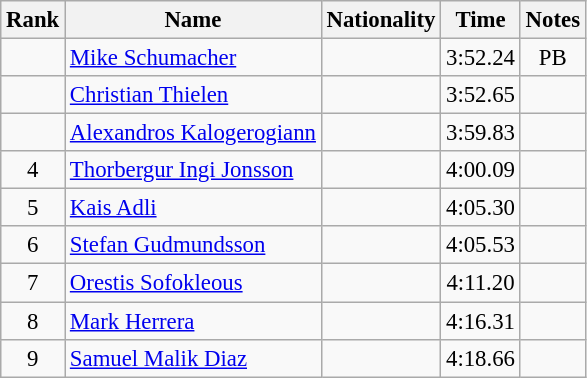<table class="wikitable sortable" style="text-align:center; font-size:95%">
<tr>
<th>Rank</th>
<th>Name</th>
<th>Nationality</th>
<th>Time</th>
<th>Notes</th>
</tr>
<tr>
<td></td>
<td align=left><a href='#'>Mike Schumacher</a></td>
<td align=left></td>
<td>3:52.24</td>
<td>PB</td>
</tr>
<tr>
<td></td>
<td align=left><a href='#'>Christian Thielen</a></td>
<td align=left></td>
<td>3:52.65</td>
<td></td>
</tr>
<tr>
<td></td>
<td align=left><a href='#'>Alexandros Kalogerogiann</a></td>
<td align=left></td>
<td>3:59.83</td>
<td></td>
</tr>
<tr>
<td>4</td>
<td align=left><a href='#'>Thorbergur Ingi Jonsson</a></td>
<td align=left></td>
<td>4:00.09</td>
<td></td>
</tr>
<tr>
<td>5</td>
<td align=left><a href='#'>Kais Adli</a></td>
<td align=left></td>
<td>4:05.30</td>
<td></td>
</tr>
<tr>
<td>6</td>
<td align=left><a href='#'>Stefan Gudmundsson</a></td>
<td align=left></td>
<td>4:05.53</td>
<td></td>
</tr>
<tr>
<td>7</td>
<td align=left><a href='#'>Orestis Sofokleous</a></td>
<td align=left></td>
<td>4:11.20</td>
<td></td>
</tr>
<tr>
<td>8</td>
<td align=left><a href='#'>Mark Herrera</a></td>
<td align=left></td>
<td>4:16.31</td>
<td></td>
</tr>
<tr>
<td>9</td>
<td align=left><a href='#'>Samuel Malik Diaz</a></td>
<td align=left></td>
<td>4:18.66</td>
<td></td>
</tr>
</table>
